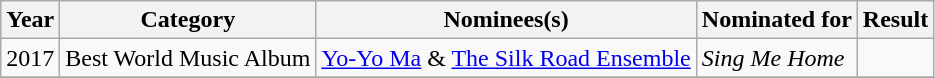<table class="wikitable">
<tr>
<th>Year</th>
<th>Category</th>
<th>Nominees(s)</th>
<th>Nominated for</th>
<th>Result</th>
</tr>
<tr>
<td>2017</td>
<td>Best World Music Album</td>
<td><a href='#'>Yo-Yo Ma</a> & <a href='#'>The Silk Road Ensemble</a></td>
<td><em>Sing Me Home</em></td>
<td></td>
</tr>
<tr>
</tr>
</table>
